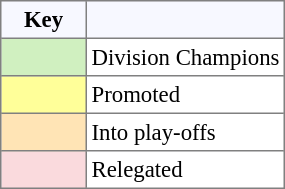<table bgcolor="#f7f8ff" cellpadding="3" cellspacing="0" border="1" style="font-size: 95%; border: gray solid 1px; border-collapse: collapse;text-align:center;">
<tr>
<th width=50>Key</th>
<th></th>
</tr>
<tr>
<td style="background:#d0f0c0;" width="20"></td>
<td bgcolor="#ffffff" align="left">Division Champions</td>
</tr>
<tr>
<td style="background:#FFFF99;" width="20"></td>
<td bgcolor="#ffffff" align="left">Promoted</td>
</tr>
<tr>
<td style="background: #FFE4B5" width="20"></td>
<td bgcolor="#ffffff" align="left">Into play-offs</td>
</tr>
<tr>
<td style="background: #FADADD" width="20"></td>
<td bgcolor="#ffffff" align="left">Relegated</td>
</tr>
</table>
